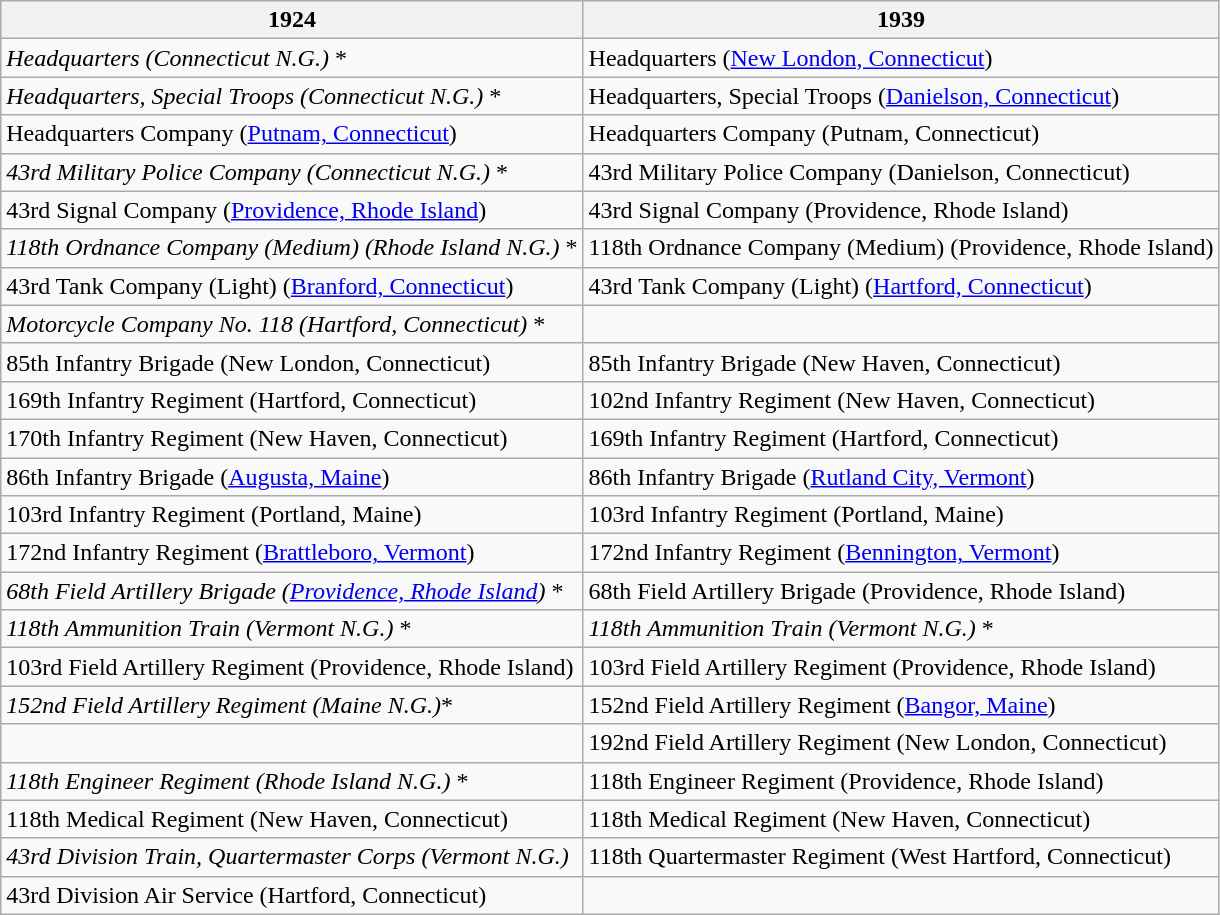<table class="wikitable">
<tr>
<th>1924</th>
<th>1939</th>
</tr>
<tr>
<td><em>Headquarters (Connecticut N.G.)</em> *</td>
<td>Headquarters (<a href='#'>New London, Connecticut</a>)</td>
</tr>
<tr>
<td><em>Headquarters, Special Troops (Connecticut N.G.)</em> *</td>
<td>Headquarters, Special Troops (<a href='#'>Danielson, Connecticut</a>)</td>
</tr>
<tr>
<td>Headquarters Company (<a href='#'>Putnam, Connecticut</a>)</td>
<td>Headquarters Company (Putnam, Connecticut)</td>
</tr>
<tr>
<td><em>43rd Military Police Company (Connecticut N.G.)</em> *</td>
<td>43rd Military Police Company (Danielson, Connecticut)</td>
</tr>
<tr>
<td>43rd Signal Company (<a href='#'>Providence, Rhode Island</a>)</td>
<td>43rd Signal Company (Providence, Rhode Island)</td>
</tr>
<tr>
<td><em>118th Ordnance Company (Medium) (Rhode Island N.G.)</em> *</td>
<td>118th Ordnance Company (Medium) (Providence, Rhode Island)</td>
</tr>
<tr>
<td>43rd Tank Company (Light) (<a href='#'>Branford, Connecticut</a>)</td>
<td>43rd Tank Company (Light) (<a href='#'>Hartford, Connecticut</a>)</td>
</tr>
<tr>
<td><em>Motorcycle Company No. 118 (Hartford, Connecticut)</em> *</td>
<td></td>
</tr>
<tr>
<td>85th Infantry Brigade (New London, Connecticut)</td>
<td>85th Infantry Brigade (New Haven, Connecticut)</td>
</tr>
<tr>
<td>169th Infantry Regiment (Hartford, Connecticut)</td>
<td>102nd Infantry Regiment (New Haven, Connecticut)</td>
</tr>
<tr>
<td>170th Infantry Regiment (New Haven, Connecticut)</td>
<td>169th Infantry Regiment (Hartford, Connecticut)</td>
</tr>
<tr>
<td>86th Infantry Brigade (<a href='#'>Augusta, Maine</a>)</td>
<td>86th Infantry Brigade (<a href='#'>Rutland City, Vermont</a>)</td>
</tr>
<tr>
<td>103rd Infantry Regiment (Portland, Maine)</td>
<td>103rd Infantry Regiment (Portland, Maine)</td>
</tr>
<tr>
<td>172nd Infantry Regiment (<a href='#'>Brattleboro, Vermont</a>)</td>
<td>172nd Infantry Regiment (<a href='#'>Bennington, Vermont</a>)</td>
</tr>
<tr>
<td><em>68th Field Artillery Brigade (<a href='#'>Providence, Rhode Island</a>)</em> *</td>
<td>68th Field Artillery Brigade (Providence, Rhode Island)</td>
</tr>
<tr>
<td><em>118th Ammunition Train (Vermont N.G.)</em> *</td>
<td><em>118th Ammunition Train (Vermont N.G.)</em> *</td>
</tr>
<tr>
<td>103rd Field Artillery Regiment (Providence, Rhode Island)</td>
<td>103rd Field Artillery Regiment (Providence, Rhode Island)</td>
</tr>
<tr>
<td><em>152nd Field Artillery Regiment (Maine N.G.)</em>*</td>
<td>152nd Field Artillery Regiment (<a href='#'>Bangor, Maine</a>)</td>
</tr>
<tr>
<td></td>
<td>192nd Field Artillery Regiment (New London, Connecticut)</td>
</tr>
<tr>
<td><em>118th Engineer Regiment (Rhode Island N.G.)</em> *</td>
<td>118th Engineer Regiment (Providence, Rhode Island)</td>
</tr>
<tr>
<td>118th Medical Regiment (New Haven, Connecticut)</td>
<td>118th Medical Regiment (New Haven, Connecticut)</td>
</tr>
<tr>
<td><em>43rd Division Train, Quartermaster Corps (Vermont N.G.)</em></td>
<td>118th Quartermaster Regiment (West Hartford, Connecticut)</td>
</tr>
<tr>
<td>43rd Division Air Service (Hartford, Connecticut)</td>
<td></td>
</tr>
</table>
